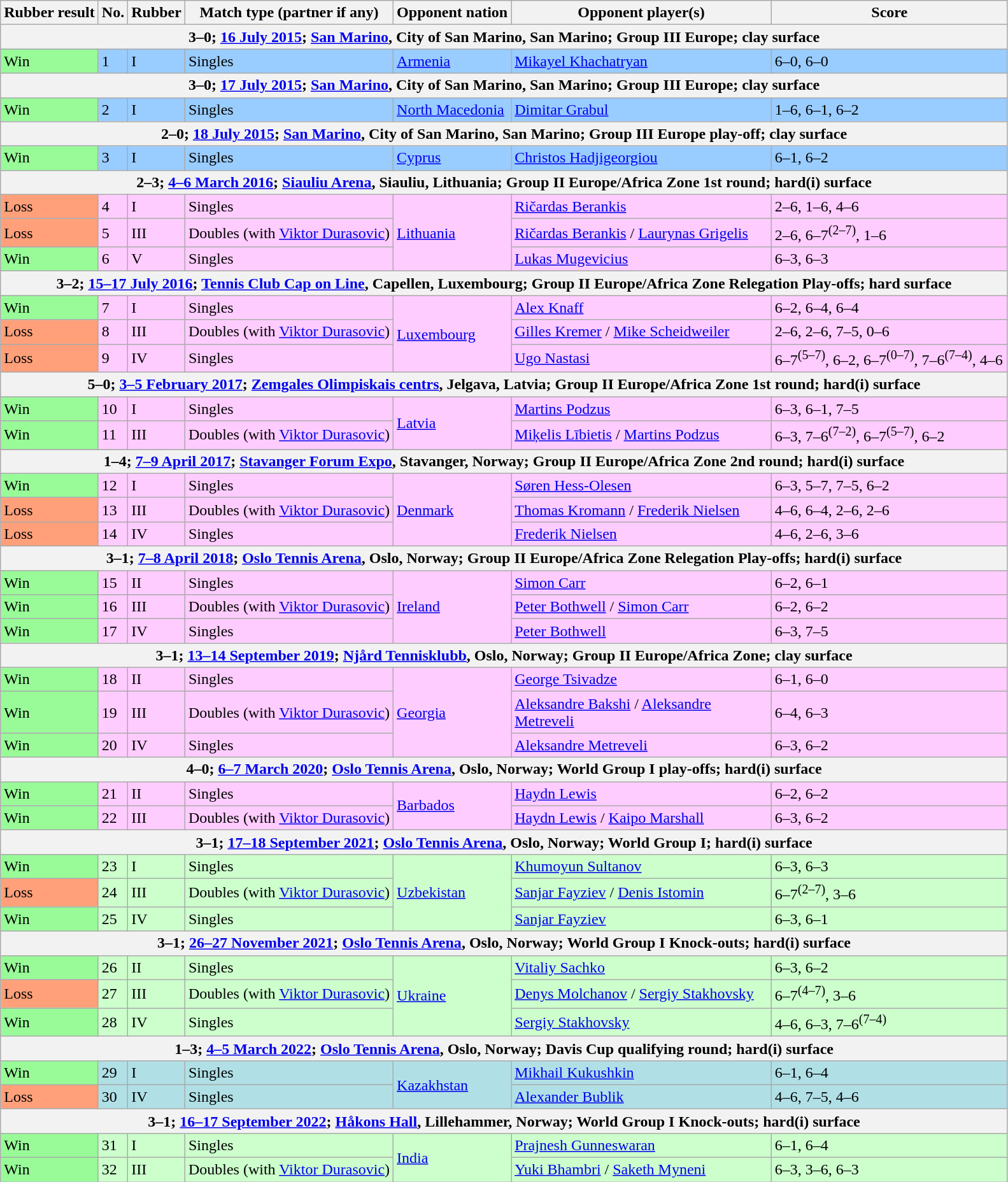<table class=wikitable style=font-size:100%>
<tr>
<th scope="col">Rubber result</th>
<th scope="col">No.</th>
<th scope="col">Rubber</th>
<th scope="col">Match type (partner if any)</th>
<th scope="col">Opponent nation</th>
<th scope="col" style="width:265px;">Opponent player(s)</th>
<th scope="col" style="width:240px;">Score</th>
</tr>
<tr>
<th colspan=7>3–0; <a href='#'>16 July 2015</a>; <a href='#'>San Marino</a>, City of San Marino, San Marino; Group III Europe; clay surface</th>
</tr>
<tr style="background:#9cf;">
<td bgcolor=98FB98>Win</td>
<td>1</td>
<td>I</td>
<td>Singles</td>
<td> <a href='#'>Armenia</a></td>
<td><a href='#'>Mikayel Khachatryan</a></td>
<td>6–0, 6–0</td>
</tr>
<tr>
<th colspan=7>3–0; <a href='#'>17 July 2015</a>; <a href='#'>San Marino</a>, City of San Marino, San Marino; Group III Europe; clay surface</th>
</tr>
<tr style="background:#9cf;">
<td bgcolor=98FB98>Win</td>
<td>2</td>
<td>I</td>
<td>Singles</td>
<td> <a href='#'>North Macedonia</a></td>
<td><a href='#'>Dimitar Grabul</a></td>
<td>1–6, 6–1, 6–2</td>
</tr>
<tr>
<th colspan=7>2–0; <a href='#'>18 July 2015</a>; <a href='#'>San Marino</a>, City of San Marino, San Marino; Group III Europe play-off; clay surface</th>
</tr>
<tr style="background:#9cf;">
<td bgcolor=98FB98>Win</td>
<td>3</td>
<td>I</td>
<td>Singles</td>
<td> <a href='#'>Cyprus</a></td>
<td><a href='#'>Christos Hadjigeorgiou</a></td>
<td>6–1, 6–2</td>
</tr>
<tr>
<th colspan=7>2–3; <a href='#'>4–6 March 2016</a>; <a href='#'>Siauliu Arena</a>, Siauliu, Lithuania; Group II Europe/Africa Zone 1st round; hard(i) surface</th>
</tr>
<tr style="background:#fcf;">
<td bgcolor=FFA07A>Loss</td>
<td>4</td>
<td>I</td>
<td>Singles</td>
<td rowspan=3> <a href='#'>Lithuania</a></td>
<td><a href='#'>Ričardas Berankis</a></td>
<td>2–6, 1–6, 4–6</td>
</tr>
<tr style="background:#fcf;">
<td bgcolor=FFA07A>Loss</td>
<td>5</td>
<td>III</td>
<td>Doubles (with <a href='#'>Viktor Durasovic</a>)</td>
<td><a href='#'>Ričardas Berankis</a> / <a href='#'>Laurynas Grigelis</a></td>
<td>2–6, 6–7<sup>(2–7)</sup>, 1–6</td>
</tr>
<tr style="background:#fcf;">
<td bgcolor=98FB98>Win</td>
<td>6</td>
<td>V</td>
<td>Singles</td>
<td><a href='#'>Lukas Mugevicius</a></td>
<td>6–3, 6–3</td>
</tr>
<tr>
<th colspan=7>3–2; <a href='#'>15–17 July 2016</a>; <a href='#'>Tennis Club Cap on Line</a>, Capellen, Luxembourg; Group II Europe/Africa Zone Relegation Play-offs; hard surface</th>
</tr>
<tr style="background:#fcf;">
<td bgcolor=98FB98>Win</td>
<td>7</td>
<td>I</td>
<td>Singles</td>
<td rowspan=3> <a href='#'>Luxembourg</a></td>
<td><a href='#'>Alex Knaff</a></td>
<td>6–2, 6–4, 6–4</td>
</tr>
<tr style="background:#fcf;">
<td bgcolor=FFA07A>Loss</td>
<td>8</td>
<td>III</td>
<td>Doubles (with <a href='#'>Viktor Durasovic</a>)</td>
<td><a href='#'>Gilles Kremer</a> / <a href='#'>Mike Scheidweiler</a></td>
<td>2–6, 2–6, 7–5, 0–6</td>
</tr>
<tr style="background:#fcf;">
<td bgcolor=FFA07A>Loss</td>
<td>9</td>
<td>IV</td>
<td>Singles</td>
<td><a href='#'>Ugo Nastasi</a></td>
<td>6–7<sup>(5–7)</sup>, 6–2, 6–7<sup>(0–7)</sup>, 7–6<sup>(7–4)</sup>, 4–6</td>
</tr>
<tr>
<th colspan=7>5–0; <a href='#'>3–5 February 2017</a>; <a href='#'>Zemgales Olimpiskais centrs</a>, Jelgava, Latvia; Group II Europe/Africa Zone 1st round; hard(i) surface</th>
</tr>
<tr style="background:#fcf;">
<td bgcolor=98FB98>Win</td>
<td>10</td>
<td>I</td>
<td>Singles</td>
<td rowspan=2> <a href='#'>Latvia</a></td>
<td><a href='#'>Martins Podzus</a></td>
<td>6–3, 6–1, 7–5</td>
</tr>
<tr style="background:#fcf;">
<td bgcolor=98FB98>Win</td>
<td>11</td>
<td>III</td>
<td>Doubles (with <a href='#'>Viktor Durasovic</a>)</td>
<td><a href='#'>Miķelis Lībietis</a> / <a href='#'>Martins Podzus</a></td>
<td>6–3, 7–6<sup>(7–2)</sup>, 6–7<sup>(5–7)</sup>, 6–2</td>
</tr>
<tr style="background:#fcf;">
</tr>
<tr>
<th colspan=7>1–4; <a href='#'>7–9 April 2017</a>; <a href='#'>Stavanger Forum Expo</a>, Stavanger, Norway; Group II Europe/Africa Zone 2nd round; hard(i) surface</th>
</tr>
<tr style="background:#fcf;">
<td bgcolor=98FB98>Win</td>
<td>12</td>
<td>I</td>
<td>Singles</td>
<td rowspan=3> <a href='#'>Denmark</a></td>
<td><a href='#'>Søren Hess-Olesen</a></td>
<td>6–3, 5–7, 7–5, 6–2</td>
</tr>
<tr style="background:#fcf;">
<td bgcolor=FFA07A>Loss</td>
<td>13</td>
<td>III</td>
<td>Doubles (with <a href='#'>Viktor Durasovic</a>)</td>
<td><a href='#'>Thomas Kromann</a> / <a href='#'>Frederik Nielsen</a></td>
<td>4–6, 6–4, 2–6, 2–6</td>
</tr>
<tr style="background:#fcf;">
<td bgcolor=FFA07A>Loss</td>
<td>14</td>
<td>IV</td>
<td>Singles</td>
<td><a href='#'>Frederik Nielsen</a></td>
<td>4–6, 2–6, 3–6</td>
</tr>
<tr>
<th colspan=7>3–1; <a href='#'>7–8 April 2018</a>; <a href='#'>Oslo Tennis Arena</a>, Oslo, Norway; Group II Europe/Africa Zone Relegation Play-offs; hard(i) surface</th>
</tr>
<tr style="background:#fcf;">
<td bgcolor=98FB98>Win</td>
<td>15</td>
<td>II</td>
<td>Singles</td>
<td rowspan=3> <a href='#'>Ireland</a></td>
<td><a href='#'>Simon Carr</a></td>
<td>6–2, 6–1</td>
</tr>
<tr style="background:#fcf;">
<td bgcolor=98FB98>Win</td>
<td>16</td>
<td>III</td>
<td>Doubles (with <a href='#'>Viktor Durasovic</a>)</td>
<td><a href='#'>Peter Bothwell</a> / <a href='#'>Simon Carr</a></td>
<td>6–2, 6–2</td>
</tr>
<tr style="background:#fcf;">
<td bgcolor=98FB98>Win</td>
<td>17</td>
<td>IV</td>
<td>Singles</td>
<td><a href='#'>Peter Bothwell</a></td>
<td>6–3, 7–5</td>
</tr>
<tr>
<th colspan=7>3–1; <a href='#'>13–14 September 2019</a>; <a href='#'>Njård Tennisklubb</a>, Oslo, Norway; Group II Europe/Africa Zone; clay surface</th>
</tr>
<tr style="background:#fcf;">
<td bgcolor=98FB98>Win</td>
<td>18</td>
<td>II</td>
<td>Singles</td>
<td rowspan=3> <a href='#'>Georgia</a></td>
<td><a href='#'>George Tsivadze</a></td>
<td>6–1, 6–0</td>
</tr>
<tr style="background:#fcf;">
<td bgcolor=98FB98>Win</td>
<td>19</td>
<td>III</td>
<td>Doubles (with <a href='#'>Viktor Durasovic</a>)</td>
<td><a href='#'>Aleksandre Bakshi</a> / <a href='#'>Aleksandre Metreveli</a></td>
<td>6–4, 6–3</td>
</tr>
<tr style="background:#fcf;">
<td bgcolor=98FB98>Win</td>
<td>20</td>
<td>IV</td>
<td>Singles</td>
<td><a href='#'>Aleksandre Metreveli</a></td>
<td>6–3, 6–2</td>
</tr>
<tr>
<th colspan=7>4–0; <a href='#'>6–7 March 2020</a>; <a href='#'>Oslo Tennis Arena</a>, Oslo, Norway; World Group I play-offs; hard(i) surface</th>
</tr>
<tr style="background:#fcf;">
<td bgcolor=98FB98>Win</td>
<td>21</td>
<td>II</td>
<td>Singles</td>
<td rowspan=2> <a href='#'>Barbados</a></td>
<td><a href='#'>Haydn Lewis</a></td>
<td>6–2, 6–2</td>
</tr>
<tr style="background:#fcf;">
<td bgcolor=98FB98>Win</td>
<td>22</td>
<td>III</td>
<td>Doubles (with <a href='#'>Viktor Durasovic</a>)</td>
<td><a href='#'>Haydn Lewis</a> / <a href='#'>Kaipo Marshall</a></td>
<td>6–3, 6–2</td>
</tr>
<tr>
<th colspan=7>3–1; <a href='#'>17–18 September 2021</a>; <a href='#'>Oslo Tennis Arena</a>, Oslo, Norway; World Group I; hard(i) surface</th>
</tr>
<tr style="background:#cfc;">
<td bgcolor=98FB98>Win</td>
<td>23</td>
<td>I</td>
<td>Singles</td>
<td rowspan=3> <a href='#'>Uzbekistan</a></td>
<td><a href='#'>Khumoyun Sultanov</a></td>
<td>6–3, 6–3</td>
</tr>
<tr style="background:#cfc;">
<td bgcolor=FFA07A>Loss</td>
<td>24</td>
<td>III</td>
<td>Doubles (with <a href='#'>Viktor Durasovic</a>)</td>
<td><a href='#'>Sanjar Fayziev</a> / <a href='#'>Denis Istomin</a></td>
<td>6–7<sup>(2–7)</sup>, 3–6</td>
</tr>
<tr style="background:#cfc;">
<td bgcolor=98FB98>Win</td>
<td>25</td>
<td>IV</td>
<td>Singles</td>
<td><a href='#'>Sanjar Fayziev</a></td>
<td>6–3, 6–1</td>
</tr>
<tr>
<th colspan=7>3–1; <a href='#'>26–27 November 2021</a>; <a href='#'>Oslo Tennis Arena</a>, Oslo, Norway; World Group I Knock-outs; hard(i) surface</th>
</tr>
<tr style="background:#cfc;">
<td bgcolor=98FB98>Win</td>
<td>26</td>
<td>II</td>
<td>Singles</td>
<td rowspan=3> <a href='#'>Ukraine</a></td>
<td><a href='#'>Vitaliy Sachko</a></td>
<td>6–3, 6–2</td>
</tr>
<tr style="background:#cfc;">
<td bgcolor=FFA07A>Loss</td>
<td>27</td>
<td>III</td>
<td>Doubles (with <a href='#'>Viktor Durasovic</a>)</td>
<td><a href='#'>Denys Molchanov</a> / <a href='#'>Sergiy Stakhovsky</a></td>
<td>6–7<sup>(4–7)</sup>, 3–6</td>
</tr>
<tr style="background:#cfc;">
<td bgcolor=98FB98>Win</td>
<td>28</td>
<td>IV</td>
<td>Singles</td>
<td><a href='#'>Sergiy Stakhovsky</a></td>
<td>4–6, 6–3, 7–6<sup>(7–4)</sup></td>
</tr>
<tr>
<th colspan=7>1–3; <a href='#'>4–5 March 2022</a>; <a href='#'>Oslo Tennis Arena</a>, Oslo, Norway; Davis Cup qualifying round; hard(i) surface</th>
</tr>
<tr style="background:#B0E0E6;">
<td bgcolor=98FB98>Win</td>
<td>29</td>
<td>I</td>
<td>Singles</td>
<td rowspan=2> <a href='#'>Kazakhstan</a></td>
<td><a href='#'>Mikhail Kukushkin</a></td>
<td>6–1, 6–4</td>
</tr>
<tr style="background:#B0E0E6;">
<td bgcolor=FFA07A>Loss</td>
<td>30</td>
<td>IV</td>
<td>Singles</td>
<td><a href='#'>Alexander Bublik</a></td>
<td>4–6, 7–5, 4–6</td>
</tr>
<tr>
<th colspan=7>3–1; <a href='#'>16–17 September 2022</a>; <a href='#'>Håkons Hall</a>, Lillehammer, Norway; World Group I Knock-outs; hard(i) surface</th>
</tr>
<tr style="background:#cfc;">
<td bgcolor=98FB98>Win</td>
<td>31</td>
<td>I</td>
<td>Singles</td>
<td rowspan=2> <a href='#'>India</a></td>
<td><a href='#'>Prajnesh Gunneswaran</a></td>
<td>6–1, 6–4</td>
</tr>
<tr style="background:#cfc;">
<td bgcolor=98FB98>Win</td>
<td>32</td>
<td>III</td>
<td>Doubles (with <a href='#'>Viktor Durasovic</a>)</td>
<td><a href='#'>Yuki Bhambri</a> / <a href='#'>Saketh Myneni</a></td>
<td>6–3, 3–6, 6–3</td>
</tr>
</table>
